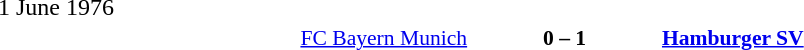<table width=100% cellspacing=1>
<tr>
<th width=25%></th>
<th width=10%></th>
<th width=25%></th>
<th></th>
</tr>
<tr>
<td>1 June 1976</td>
</tr>
<tr style=font-size:90%>
<td align=right><a href='#'>FC Bayern Munich</a></td>
<td align=center><strong>0 – 1</strong></td>
<td><strong><a href='#'>Hamburger SV</a></strong></td>
</tr>
</table>
